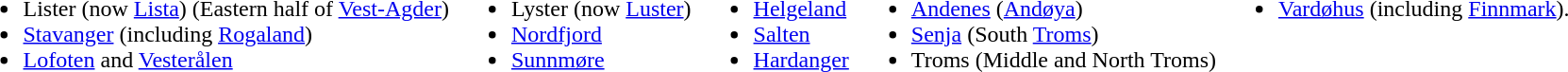<table>
<tr>
<td valign=top><br><ul><li>Lister (now <a href='#'>Lista</a>) (Eastern half of <a href='#'>Vest-Agder</a>)</li><li><a href='#'>Stavanger</a> (including <a href='#'>Rogaland</a>)</li><li><a href='#'>Lofoten</a> and <a href='#'>Vesterålen</a></li></ul></td>
<td valign=top><br><ul><li>Lyster (now <a href='#'>Luster</a>)</li><li><a href='#'>Nordfjord</a></li><li><a href='#'>Sunnmøre</a></li></ul></td>
<td valign=top><br><ul><li><a href='#'>Helgeland</a></li><li><a href='#'>Salten</a></li><li><a href='#'>Hardanger</a></li></ul></td>
<td valign=top><br><ul><li><a href='#'>Andenes</a> (<a href='#'>Andøya</a>)</li><li><a href='#'>Senja</a> (South <a href='#'>Troms</a>)</li><li>Troms (Middle and North Troms)</li></ul></td>
<td valign=top><br><ul><li><a href='#'>Vardøhus</a> (including <a href='#'>Finnmark</a>).</li></ul></td>
</tr>
</table>
